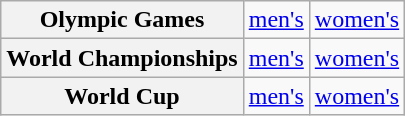<table class="wikitable">
<tr>
<th>Olympic Games</th>
<td><a href='#'>men's</a></td>
<td><a href='#'>women's</a></td>
</tr>
<tr>
<th>World Championships</th>
<td><a href='#'>men's</a></td>
<td><a href='#'>women's</a></td>
</tr>
<tr>
<th>World Cup</th>
<td><a href='#'>men's</a></td>
<td><a href='#'>women's</a></td>
</tr>
</table>
